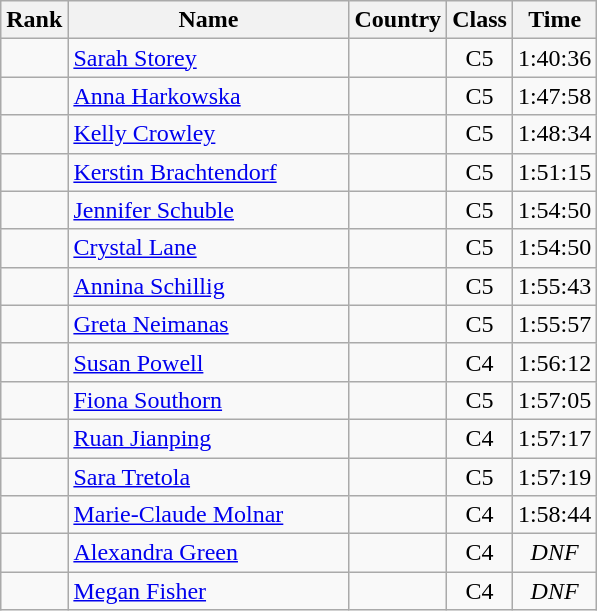<table class="wikitable sortable">
<tr>
<th width=20>Rank</th>
<th width=180>Name</th>
<th>Country</th>
<th>Class</th>
<th>Time</th>
</tr>
<tr>
<td align="center"></td>
<td><a href='#'>Sarah Storey</a></td>
<td></td>
<td align="center">C5</td>
<td align="center">1:40:36</td>
</tr>
<tr>
<td align="center"></td>
<td><a href='#'>Anna Harkowska</a></td>
<td></td>
<td align="center">C5</td>
<td align="center">1:47:58</td>
</tr>
<tr>
<td align="center"></td>
<td><a href='#'>Kelly Crowley</a></td>
<td></td>
<td align="center">C5</td>
<td align="center">1:48:34</td>
</tr>
<tr>
<td align="center"></td>
<td><a href='#'>Kerstin Brachtendorf</a></td>
<td></td>
<td align="center">C5</td>
<td align="center">1:51:15</td>
</tr>
<tr>
<td align="center"></td>
<td><a href='#'>Jennifer Schuble</a></td>
<td></td>
<td align="center">C5</td>
<td align="center">1:54:50</td>
</tr>
<tr>
<td align="center"></td>
<td><a href='#'>Crystal Lane</a></td>
<td></td>
<td align="center">C5</td>
<td align="center">1:54:50</td>
</tr>
<tr>
<td align="center"></td>
<td><a href='#'>Annina Schillig</a></td>
<td></td>
<td align="center">C5</td>
<td align="center">1:55:43</td>
</tr>
<tr>
<td align="center"></td>
<td><a href='#'>Greta Neimanas</a></td>
<td></td>
<td align="center">C5</td>
<td align="center">1:55:57</td>
</tr>
<tr>
<td align="center"></td>
<td><a href='#'>Susan Powell</a></td>
<td></td>
<td align="center">C4</td>
<td align="center">1:56:12</td>
</tr>
<tr>
<td align="center"></td>
<td><a href='#'>Fiona Southorn</a></td>
<td></td>
<td align="center">C5</td>
<td align="center">1:57:05</td>
</tr>
<tr>
<td align="center"></td>
<td><a href='#'>Ruan Jianping</a></td>
<td></td>
<td align="center">C4</td>
<td align="center">1:57:17</td>
</tr>
<tr>
<td align="center"></td>
<td><a href='#'>Sara Tretola</a></td>
<td></td>
<td align="center">C5</td>
<td align="center">1:57:19</td>
</tr>
<tr>
<td align="center"></td>
<td><a href='#'>Marie-Claude Molnar</a></td>
<td></td>
<td align="center">C4</td>
<td align="center">1:58:44</td>
</tr>
<tr>
<td align="center"></td>
<td><a href='#'>Alexandra Green</a></td>
<td></td>
<td align="center">C4</td>
<td align="center"><em>DNF </em></td>
</tr>
<tr>
<td align="center"></td>
<td><a href='#'>Megan Fisher</a></td>
<td></td>
<td align="center">C4</td>
<td align="center"><em>DNF </em></td>
</tr>
</table>
